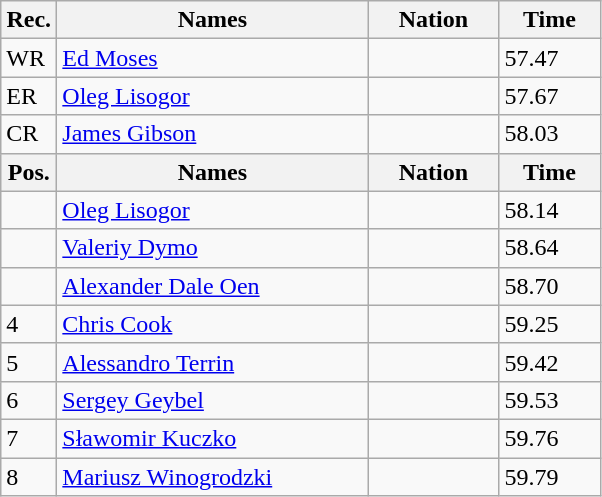<table class=wikitable>
<tr>
<th width="30">Rec.</th>
<th width="200">Names</th>
<th width="80">Nation</th>
<th width="60">Time</th>
</tr>
<tr>
<td>WR</td>
<td><a href='#'>Ed Moses</a></td>
<td></td>
<td>57.47</td>
</tr>
<tr>
<td>ER</td>
<td><a href='#'>Oleg Lisogor</a></td>
<td></td>
<td>57.67</td>
</tr>
<tr>
<td>CR</td>
<td><a href='#'>James Gibson</a></td>
<td></td>
<td>58.03</td>
</tr>
<tr>
<th>Pos.</th>
<th>Names</th>
<th>Nation</th>
<th>Time</th>
</tr>
<tr>
<td></td>
<td><a href='#'>Oleg Lisogor</a></td>
<td></td>
<td>58.14</td>
</tr>
<tr>
<td></td>
<td><a href='#'>Valeriy Dymo</a></td>
<td></td>
<td>58.64</td>
</tr>
<tr>
<td></td>
<td><a href='#'>Alexander Dale Oen</a></td>
<td></td>
<td>58.70</td>
</tr>
<tr>
<td>4</td>
<td><a href='#'>Chris Cook</a></td>
<td></td>
<td>59.25</td>
</tr>
<tr>
<td>5</td>
<td><a href='#'>Alessandro Terrin</a></td>
<td></td>
<td>59.42</td>
</tr>
<tr>
<td>6</td>
<td><a href='#'>Sergey Geybel</a></td>
<td></td>
<td>59.53</td>
</tr>
<tr>
<td>7</td>
<td><a href='#'>Sławomir Kuczko</a></td>
<td></td>
<td>59.76</td>
</tr>
<tr>
<td>8</td>
<td><a href='#'>Mariusz Winogrodzki</a></td>
<td></td>
<td>59.79</td>
</tr>
</table>
